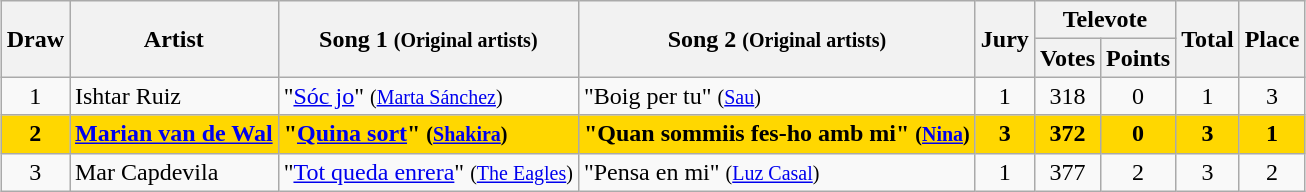<table class="sortable wikitable" style="margin: 1em auto 1em auto; text-align:center;">
<tr>
<th rowspan="2">Draw</th>
<th rowspan="2">Artist</th>
<th rowspan="2">Song 1 <small>(Original artists)</small></th>
<th rowspan="2">Song 2 <small>(Original artists)</small></th>
<th rowspan="2">Jury</th>
<th colspan="2">Televote</th>
<th rowspan="2">Total</th>
<th rowspan="2">Place</th>
</tr>
<tr>
<th>Votes</th>
<th>Points</th>
</tr>
<tr>
<td>1</td>
<td align="left">Ishtar Ruiz</td>
<td align="left">"<a href='#'>Sóc jo</a>" <small>(<a href='#'>Marta Sánchez</a>)</small></td>
<td align="left">"Boig per tu" <small>(<a href='#'>Sau</a>)</small></td>
<td>1</td>
<td>318</td>
<td>0</td>
<td>1</td>
<td>3</td>
</tr>
<tr style="font-weight:bold; background:gold;">
<td>2</td>
<td align="left"><a href='#'>Marian van de Wal</a></td>
<td align="left">"<a href='#'>Quina sort</a>" <small>(<a href='#'>Shakira</a>)</small></td>
<td align="left">"Quan sommiis fes-ho amb mi" <small>(<a href='#'>Nina</a>)</small></td>
<td>3</td>
<td>372</td>
<td>0</td>
<td>3</td>
<td>1</td>
</tr>
<tr>
<td>3</td>
<td align="left">Mar Capdevila</td>
<td align="left">"<a href='#'>Tot queda enrera</a>" <small>(<a href='#'>The Eagles</a>)</small></td>
<td align="left">"Pensa en mi" <small>(<a href='#'>Luz Casal</a>)</small></td>
<td>1</td>
<td>377</td>
<td>2</td>
<td>3</td>
<td>2</td>
</tr>
</table>
